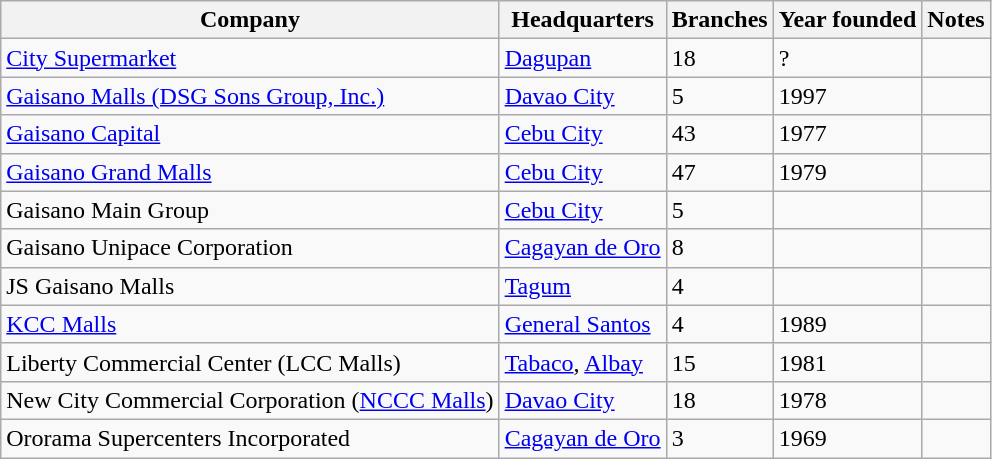<table class="wikitable sortable">
<tr>
<th>Company</th>
<th>Headquarters</th>
<th>Branches</th>
<th>Year founded</th>
<th>Notes</th>
</tr>
<tr>
<td><a href='#'>City Supermarket</a></td>
<td><a href='#'>Dagupan</a></td>
<td>18</td>
<td>?</td>
<td></td>
</tr>
<tr>
<td><a href='#'>Gaisano Malls (DSG Sons Group, Inc.)</a></td>
<td><a href='#'>Davao City</a></td>
<td>5</td>
<td>1997</td>
<td></td>
</tr>
<tr>
<td><a href='#'>Gaisano Capital</a></td>
<td><a href='#'>Cebu City</a></td>
<td>43</td>
<td>1977</td>
<td></td>
</tr>
<tr>
<td><a href='#'>Gaisano Grand Malls</a></td>
<td><a href='#'>Cebu City</a></td>
<td>47</td>
<td>1979</td>
<td></td>
</tr>
<tr>
<td>Gaisano Main Group</td>
<td><a href='#'>Cebu City</a></td>
<td>5</td>
<td></td>
<td></td>
</tr>
<tr>
<td>Gaisano Unipace Corporation</td>
<td><a href='#'>Cagayan de Oro</a></td>
<td>8</td>
<td></td>
<td></td>
</tr>
<tr>
<td>JS Gaisano Malls</td>
<td><a href='#'>Tagum</a></td>
<td>4</td>
<td></td>
<td></td>
</tr>
<tr>
<td><a href='#'>KCC Malls</a></td>
<td><a href='#'>General Santos</a></td>
<td>4</td>
<td>1989</td>
<td></td>
</tr>
<tr>
<td>Liberty Commercial Center (LCC Malls)</td>
<td><a href='#'>Tabaco</a>, <a href='#'>Albay</a></td>
<td>15</td>
<td>1981</td>
<td></td>
</tr>
<tr>
<td>New City Commercial Corporation (<a href='#'>NCCC Malls</a>)</td>
<td><a href='#'>Davao City</a></td>
<td>18</td>
<td>1978</td>
<td></td>
</tr>
<tr>
<td>Ororama Supercenters Incorporated</td>
<td><a href='#'>Cagayan de Oro</a></td>
<td>3</td>
<td>1969</td>
<td></td>
</tr>
</table>
